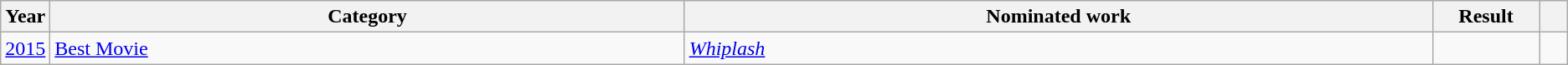<table class=wikitable>
<tr>
<th scope="col" style="width:1em;">Year</th>
<th scope="col" style="width:33em;">Category</th>
<th scope="col" style="width:39em;">Nominated work</th>
<th scope="col" style="width:5em;">Result</th>
<th scope="col" style="width:1em;"></th>
</tr>
<tr>
<td><a href='#'>2015</a></td>
<td><a href='#'>Best Movie</a></td>
<td><em><a href='#'>Whiplash</a></em></td>
<td></td>
<td></td>
</tr>
</table>
